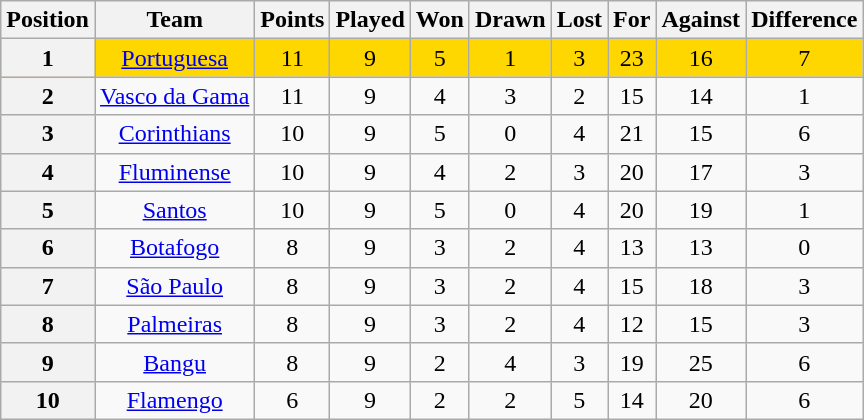<table class="wikitable" style="text-align:center">
<tr>
<th>Position</th>
<th>Team</th>
<th>Points</th>
<th>Played</th>
<th>Won</th>
<th>Drawn</th>
<th>Lost</th>
<th>For</th>
<th>Against</th>
<th>Difference</th>
</tr>
<tr style="background: gold;">
<th>1</th>
<td><a href='#'>Portuguesa</a></td>
<td>11</td>
<td>9</td>
<td>5</td>
<td>1</td>
<td>3</td>
<td>23</td>
<td>16</td>
<td>7</td>
</tr>
<tr>
<th>2</th>
<td><a href='#'>Vasco da Gama</a></td>
<td>11</td>
<td>9</td>
<td>4</td>
<td>3</td>
<td>2</td>
<td>15</td>
<td>14</td>
<td>1</td>
</tr>
<tr>
<th>3</th>
<td><a href='#'>Corinthians</a></td>
<td>10</td>
<td>9</td>
<td>5</td>
<td>0</td>
<td>4</td>
<td>21</td>
<td>15</td>
<td>6</td>
</tr>
<tr>
<th>4</th>
<td><a href='#'>Fluminense</a></td>
<td>10</td>
<td>9</td>
<td>4</td>
<td>2</td>
<td>3</td>
<td>20</td>
<td>17</td>
<td>3</td>
</tr>
<tr>
<th>5</th>
<td><a href='#'>Santos</a></td>
<td>10</td>
<td>9</td>
<td>5</td>
<td>0</td>
<td>4</td>
<td>20</td>
<td>19</td>
<td>1</td>
</tr>
<tr>
<th>6</th>
<td><a href='#'>Botafogo</a></td>
<td>8</td>
<td>9</td>
<td>3</td>
<td>2</td>
<td>4</td>
<td>13</td>
<td>13</td>
<td>0</td>
</tr>
<tr>
<th>7</th>
<td><a href='#'>São Paulo</a></td>
<td>8</td>
<td>9</td>
<td>3</td>
<td>2</td>
<td>4</td>
<td>15</td>
<td>18</td>
<td>3</td>
</tr>
<tr>
<th>8</th>
<td><a href='#'>Palmeiras</a></td>
<td>8</td>
<td>9</td>
<td>3</td>
<td>2</td>
<td>4</td>
<td>12</td>
<td>15</td>
<td>3</td>
</tr>
<tr>
<th>9</th>
<td><a href='#'>Bangu</a></td>
<td>8</td>
<td>9</td>
<td>2</td>
<td>4</td>
<td>3</td>
<td>19</td>
<td>25</td>
<td>6</td>
</tr>
<tr>
<th>10</th>
<td><a href='#'>Flamengo</a></td>
<td>6</td>
<td>9</td>
<td>2</td>
<td>2</td>
<td>5</td>
<td>14</td>
<td>20</td>
<td>6</td>
</tr>
</table>
